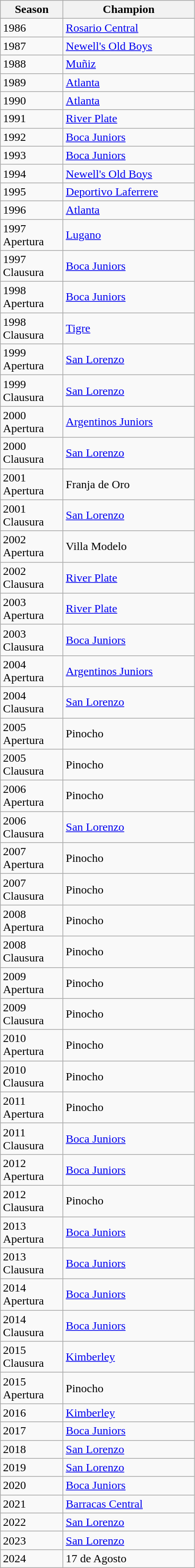<table class="wikitable sortable">
<tr>
<th width=80px>Season</th>
<th width=175px>Champion</th>
</tr>
<tr>
<td>1986</td>
<td><a href='#'>Rosario Central</a></td>
</tr>
<tr>
<td>1987</td>
<td><a href='#'>Newell's Old Boys</a></td>
</tr>
<tr>
<td>1988</td>
<td><a href='#'>Muñiz</a></td>
</tr>
<tr>
<td>1989</td>
<td><a href='#'>Atlanta</a></td>
</tr>
<tr>
<td>1990</td>
<td><a href='#'>Atlanta</a></td>
</tr>
<tr>
<td>1991</td>
<td><a href='#'>River Plate</a></td>
</tr>
<tr>
<td>1992</td>
<td><a href='#'>Boca Juniors</a></td>
</tr>
<tr>
<td>1993</td>
<td><a href='#'>Boca Juniors</a></td>
</tr>
<tr>
<td>1994</td>
<td><a href='#'>Newell's Old Boys</a></td>
</tr>
<tr>
<td>1995</td>
<td><a href='#'>Deportivo Laferrere</a></td>
</tr>
<tr>
<td>1996</td>
<td><a href='#'>Atlanta</a></td>
</tr>
<tr>
<td>1997 Apertura</td>
<td><a href='#'>Lugano</a></td>
</tr>
<tr>
<td>1997 Clausura</td>
<td><a href='#'>Boca Juniors</a></td>
</tr>
<tr>
<td>1998 Apertura</td>
<td><a href='#'>Boca Juniors</a></td>
</tr>
<tr>
<td>1998 Clausura</td>
<td><a href='#'>Tigre</a></td>
</tr>
<tr>
<td>1999 Apertura</td>
<td><a href='#'>San Lorenzo</a></td>
</tr>
<tr>
<td>1999 Clausura</td>
<td><a href='#'>San Lorenzo</a></td>
</tr>
<tr>
<td>2000 Apertura</td>
<td><a href='#'>Argentinos Juniors</a></td>
</tr>
<tr>
<td>2000 Clausura</td>
<td><a href='#'>San Lorenzo</a></td>
</tr>
<tr>
<td>2001 Apertura</td>
<td>Franja de Oro</td>
</tr>
<tr>
<td>2001 Clausura</td>
<td><a href='#'>San Lorenzo</a></td>
</tr>
<tr>
<td>2002 Apertura</td>
<td>Villa Modelo</td>
</tr>
<tr>
<td>2002 Clausura</td>
<td><a href='#'>River Plate</a></td>
</tr>
<tr>
<td>2003 Apertura</td>
<td><a href='#'>River Plate</a></td>
</tr>
<tr>
<td>2003 Clausura</td>
<td><a href='#'>Boca Juniors</a></td>
</tr>
<tr>
<td>2004 Apertura</td>
<td><a href='#'>Argentinos Juniors</a></td>
</tr>
<tr>
<td>2004 Clausura</td>
<td><a href='#'>San Lorenzo</a></td>
</tr>
<tr>
<td>2005 Apertura</td>
<td>Pinocho</td>
</tr>
<tr>
<td>2005 Clausura</td>
<td>Pinocho</td>
</tr>
<tr>
<td>2006 Apertura</td>
<td>Pinocho</td>
</tr>
<tr>
<td>2006 Clausura</td>
<td><a href='#'>San Lorenzo</a></td>
</tr>
<tr>
<td>2007 Apertura</td>
<td>Pinocho</td>
</tr>
<tr>
<td>2007 Clausura</td>
<td>Pinocho</td>
</tr>
<tr>
<td>2008 Apertura</td>
<td>Pinocho</td>
</tr>
<tr>
<td>2008 Clausura</td>
<td>Pinocho</td>
</tr>
<tr>
<td>2009 Apertura</td>
<td>Pinocho</td>
</tr>
<tr>
<td>2009 Clausura</td>
<td>Pinocho</td>
</tr>
<tr>
<td>2010 Apertura</td>
<td>Pinocho</td>
</tr>
<tr>
<td>2010 Clausura</td>
<td>Pinocho</td>
</tr>
<tr>
<td>2011 Apertura</td>
<td>Pinocho</td>
</tr>
<tr>
<td>2011 Clausura</td>
<td><a href='#'>Boca Juniors</a></td>
</tr>
<tr>
<td>2012 Apertura</td>
<td><a href='#'>Boca Juniors</a></td>
</tr>
<tr>
<td>2012 Clausura</td>
<td>Pinocho</td>
</tr>
<tr>
<td>2013 Apertura</td>
<td><a href='#'>Boca Juniors</a></td>
</tr>
<tr>
<td>2013 Clausura</td>
<td><a href='#'>Boca Juniors</a></td>
</tr>
<tr>
<td>2014 Apertura</td>
<td><a href='#'>Boca Juniors</a></td>
</tr>
<tr>
<td>2014 Clausura</td>
<td><a href='#'>Boca Juniors</a></td>
</tr>
<tr>
<td>2015 Clausura</td>
<td><a href='#'>Kimberley</a></td>
</tr>
<tr>
<td>2015 Apertura</td>
<td>Pinocho</td>
</tr>
<tr>
<td>2016</td>
<td><a href='#'>Kimberley</a></td>
</tr>
<tr>
<td>2017</td>
<td><a href='#'>Boca Juniors</a></td>
</tr>
<tr>
<td>2018</td>
<td><a href='#'>San Lorenzo</a></td>
</tr>
<tr>
<td>2019</td>
<td><a href='#'>San Lorenzo</a></td>
</tr>
<tr>
<td>2020</td>
<td><a href='#'>Boca Juniors</a></td>
</tr>
<tr>
<td>2021</td>
<td><a href='#'>Barracas Central</a></td>
</tr>
<tr>
<td>2022</td>
<td><a href='#'>San Lorenzo</a></td>
</tr>
<tr>
<td>2023</td>
<td><a href='#'>San Lorenzo</a></td>
</tr>
<tr>
<td>2024</td>
<td>17 de Agosto</td>
</tr>
</table>
